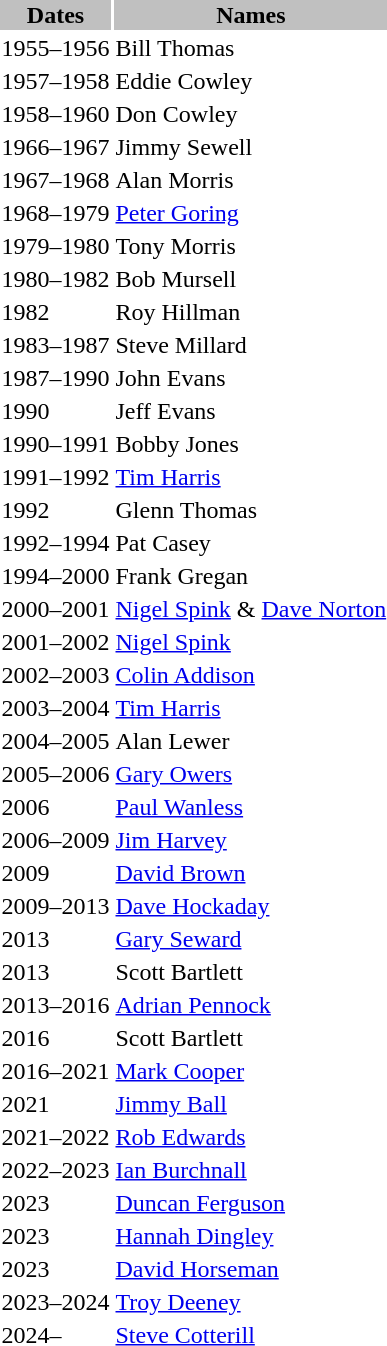<table class="toccolours">
<tr>
<th bgcolor=silver>Dates</th>
<th bgcolor=silver>Names</th>
</tr>
<tr>
<td>1955–1956</td>
<td> Bill Thomas</td>
</tr>
<tr>
<td>1957–1958</td>
<td> Eddie Cowley</td>
</tr>
<tr>
<td>1958–1960</td>
<td> Don Cowley</td>
</tr>
<tr>
<td>1966–1967</td>
<td> Jimmy Sewell</td>
</tr>
<tr>
<td>1967–1968</td>
<td> Alan Morris</td>
</tr>
<tr>
<td>1968–1979</td>
<td> <a href='#'>Peter Goring</a></td>
</tr>
<tr>
<td>1979–1980</td>
<td> Tony Morris</td>
</tr>
<tr>
<td>1980–1982</td>
<td> Bob Mursell</td>
</tr>
<tr>
<td>1982</td>
<td> Roy Hillman</td>
</tr>
<tr>
<td>1983–1987</td>
<td> Steve Millard</td>
</tr>
<tr>
<td>1987–1990</td>
<td> John Evans</td>
</tr>
<tr>
<td>1990</td>
<td> Jeff Evans</td>
</tr>
<tr>
<td>1990–1991</td>
<td> Bobby Jones</td>
</tr>
<tr>
<td>1991–1992</td>
<td> <a href='#'>Tim Harris</a></td>
</tr>
<tr>
<td>1992</td>
<td> Glenn Thomas</td>
</tr>
<tr>
<td>1992–1994</td>
<td> Pat Casey</td>
</tr>
<tr>
<td>1994–2000</td>
<td> Frank Gregan</td>
</tr>
<tr>
<td>2000–2001</td>
<td> <a href='#'>Nigel Spink</a> & <a href='#'>Dave Norton</a></td>
</tr>
<tr>
<td>2001–2002</td>
<td> <a href='#'>Nigel Spink</a></td>
</tr>
<tr>
<td>2002–2003</td>
<td> <a href='#'>Colin Addison</a></td>
</tr>
<tr>
<td>2003–2004</td>
<td> <a href='#'>Tim Harris</a></td>
</tr>
<tr>
<td>2004–2005</td>
<td> Alan Lewer</td>
</tr>
<tr>
<td>2005–2006</td>
<td> <a href='#'>Gary Owers</a></td>
</tr>
<tr>
<td>2006</td>
<td> <a href='#'>Paul Wanless</a></td>
</tr>
<tr>
<td>2006–2009</td>
<td> <a href='#'>Jim Harvey</a></td>
</tr>
<tr>
<td>2009</td>
<td> <a href='#'>David Brown</a></td>
</tr>
<tr>
<td>2009–2013</td>
<td> <a href='#'>Dave Hockaday</a></td>
</tr>
<tr>
<td>2013</td>
<td> <a href='#'>Gary Seward</a></td>
</tr>
<tr>
<td>2013</td>
<td> Scott Bartlett</td>
</tr>
<tr>
<td>2013–2016</td>
<td> <a href='#'>Adrian Pennock</a></td>
</tr>
<tr>
<td>2016</td>
<td> Scott Bartlett</td>
</tr>
<tr>
<td>2016–2021</td>
<td> <a href='#'>Mark Cooper</a></td>
</tr>
<tr>
<td>2021</td>
<td> <a href='#'>Jimmy Ball</a></td>
</tr>
<tr>
<td>2021–2022</td>
<td> <a href='#'>Rob Edwards</a></td>
</tr>
<tr>
<td>2022–2023</td>
<td> <a href='#'>Ian Burchnall</a></td>
</tr>
<tr>
<td>2023</td>
<td> <a href='#'>Duncan Ferguson</a></td>
</tr>
<tr>
<td>2023</td>
<td> <a href='#'>Hannah Dingley</a></td>
</tr>
<tr>
<td>2023</td>
<td> <a href='#'>David Horseman</a></td>
</tr>
<tr>
<td>2023–2024</td>
<td> <a href='#'>Troy Deeney</a></td>
</tr>
<tr>
<td>2024–</td>
<td> <a href='#'>Steve Cotterill</a></td>
</tr>
</table>
